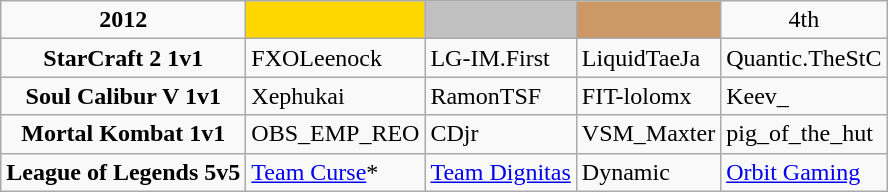<table class="wikitable" style="text-align:left">
<tr>
<td style="text-align:center"><strong>2012</strong></td>
<td style="text-align:center; background:gold;"></td>
<td style="text-align:center; background:silver;"></td>
<td style="text-align:center; background:#c96;"></td>
<td style="text-align:center">4th</td>
</tr>
<tr>
<td style="text-align:center"><strong>StarCraft 2 1v1</strong></td>
<td> FXOLeenock</td>
<td> LG-IM.First</td>
<td> LiquidTaeJa</td>
<td> Quantic.TheStC</td>
</tr>
<tr>
<td style="text-align:center"><strong>Soul Calibur V 1v1</strong> </td>
<td> Xephukai</td>
<td> RamonTSF</td>
<td> FIT-lolomx</td>
<td> Keev_</td>
</tr>
<tr>
<td style="text-align:center"><strong>Mortal Kombat 1v1</strong> </td>
<td> OBS_EMP_REO</td>
<td> CDjr</td>
<td> VSM_Maxter</td>
<td> pig_of_the_hut</td>
</tr>
<tr>
<td style="text-align:center"><strong>League of Legends 5v5</strong> </td>
<td> <a href='#'>Team Curse</a>*</td>
<td> <a href='#'>Team Dignitas</a></td>
<td> Dynamic</td>
<td> <a href='#'>Orbit Gaming</a></td>
</tr>
</table>
